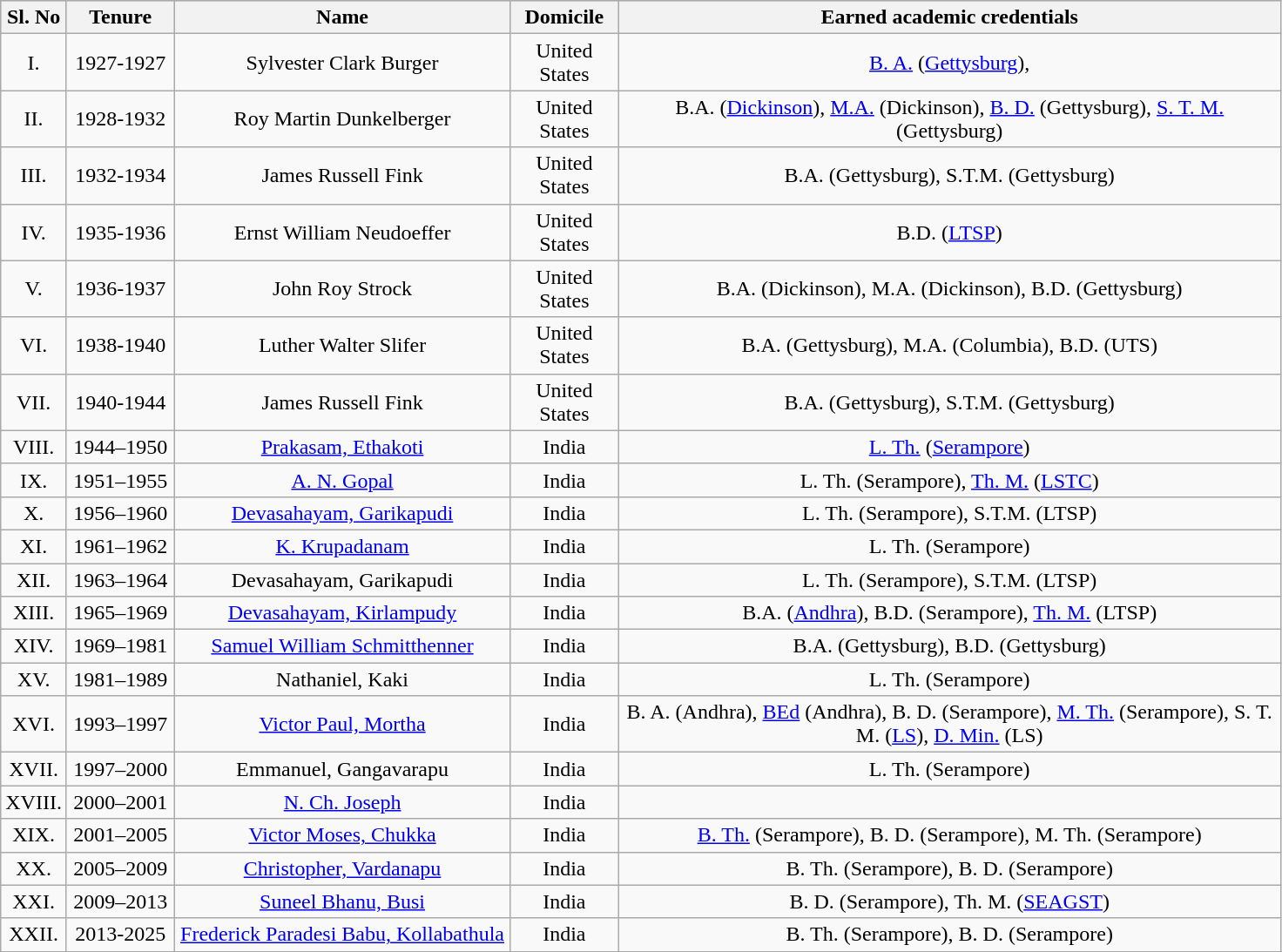<table class="wikitable sortable" style="text-align:center">
<tr style="background:#cccccc">
<th scope="col" style="width: 10px;">Sl. No</th>
<th scope="col" style="width: 75px;">Tenure</th>
<th scope="col" style="width: 250px;">Name</th>
<th scope="col" style="width: 75px;">Domicile</th>
<th scope="col" style="width: 500px;">Earned academic credentials</th>
</tr>
<tr>
<td>I.</td>
<td>1927-1927</td>
<td>Sylvester Clark Burger</td>
<td>United States</td>
<td><a href='#'>B. A.</a>  (<a href='#'>Gettysburg</a>),</td>
</tr>
<tr>
<td>II.</td>
<td>1928-1932</td>
<td>Roy Martin Dunkelberger</td>
<td>United States</td>
<td>B.A. (<a href='#'>Dickinson</a>), <a href='#'>M.A.</a> (Dickinson), <a href='#'>B. D.</a> (Gettysburg), <a href='#'>S. T. M.</a><br>(Gettysburg)</td>
</tr>
<tr>
<td>III.</td>
<td>1932-1934</td>
<td>James Russell Fink</td>
<td>United States</td>
<td>B.A. (Gettysburg), S.T.M. (Gettysburg)</td>
</tr>
<tr>
<td>IV.</td>
<td>1935-1936</td>
<td>Ernst William Neudoeffer</td>
<td>United States</td>
<td>B.D. (<a href='#'>LTSP</a>)</td>
</tr>
<tr>
<td>V.</td>
<td>1936-1937</td>
<td>John Roy Strock</td>
<td>United States</td>
<td>B.A. (Dickinson), M.A. (Dickinson), B.D. (Gettysburg)</td>
</tr>
<tr>
<td>VI.</td>
<td>1938-1940</td>
<td>Luther Walter Slifer</td>
<td>United States</td>
<td>B.A. (Gettysburg), M.A. (Columbia), B.D. (UTS)</td>
</tr>
<tr>
<td>VII.</td>
<td>1940-1944</td>
<td>James Russell Fink</td>
<td>United States</td>
<td>B.A. (Gettysburg), S.T.M. (Gettysburg)</td>
</tr>
<tr>
<td>VIII.</td>
<td>1944–1950</td>
<td><a href='#'>Prakasam, Ethakoti</a></td>
<td>India</td>
<td><a href='#'>L. Th.</a> (<a href='#'>Serampore</a>)</td>
</tr>
<tr>
<td>IX.</td>
<td>1951–1955</td>
<td><a href='#'>A. N. Gopal</a></td>
<td>India</td>
<td>L. Th. (Serampore), <a href='#'>Th. M.</a> (<a href='#'>LSTC</a>)</td>
</tr>
<tr>
<td>X.</td>
<td>1956–1960</td>
<td><a href='#'>Devasahayam, Garikapudi</a></td>
<td>India</td>
<td>L. Th. (Serampore), S.T.M. (LTSP)</td>
</tr>
<tr>
<td>XI.</td>
<td>1961–1962</td>
<td><a href='#'>K. Krupadanam</a></td>
<td>India</td>
<td>L. Th. (Serampore)</td>
</tr>
<tr>
<td>XII.</td>
<td>1963–1964</td>
<td>Devasahayam, Garikapudi</td>
<td>India</td>
<td>L. Th. (Serampore), S.T.M. (LTSP)</td>
</tr>
<tr>
<td>XIII.</td>
<td>1965–1969</td>
<td><a href='#'>Devasahayam, Kirlampudy</a></td>
<td>India</td>
<td>B.A. (<a href='#'>Andhra</a>), B.D. (Serampore), <a href='#'>Th. M.</a> (LTSP)</td>
</tr>
<tr>
<td>XIV.</td>
<td>1969–1981</td>
<td><a href='#'>Samuel William Schmitthenner</a></td>
<td>India</td>
<td>B.A. (Gettysburg), B.D. (Gettysburg)</td>
</tr>
<tr>
<td>XV.</td>
<td>1981–1989</td>
<td>Nathaniel, Kaki</td>
<td>India</td>
<td>L. Th. (Serampore)</td>
</tr>
<tr>
<td>XVI.</td>
<td>1993–1997</td>
<td><a href='#'>Victor Paul, Mortha</a></td>
<td>India</td>
<td>B. A. (Andhra), <a href='#'>BEd</a> (Andhra), B. D. (Serampore), <a href='#'>M. Th.</a> (Serampore), S. T. M. (<a href='#'>LS</a>), <a href='#'>D. Min.</a> (LS)</td>
</tr>
<tr>
<td>XVII.</td>
<td>1997–2000</td>
<td>Emmanuel, Gangavarapu</td>
<td>India</td>
<td>L. Th. (Serampore)</td>
</tr>
<tr>
<td>XVIII.</td>
<td>2000–2001</td>
<td><a href='#'>N. Ch. Joseph</a></td>
<td>India</td>
<td></td>
</tr>
<tr>
<td>XIX.</td>
<td>2001–2005</td>
<td><a href='#'>Victor Moses, Chukka</a></td>
<td>India</td>
<td><a href='#'>B. Th.</a> (Serampore), B. D. (Serampore), M. Th. (Serampore)</td>
</tr>
<tr>
<td>XX.</td>
<td>2005–2009</td>
<td><a href='#'>Christopher, Vardanapu</a></td>
<td>India</td>
<td>B. Th. (Serampore), B. D. (Serampore)</td>
</tr>
<tr>
<td>XXI.</td>
<td>2009–2013</td>
<td><a href='#'>Suneel Bhanu, Busi</a></td>
<td>India</td>
<td>B. D. (Serampore), Th. M. (<a href='#'>SEAGST</a>)</td>
</tr>
<tr>
<td>XXII.</td>
<td>2013-2025</td>
<td><a href='#'>Frederick Paradesi Babu, Kollabathula</a></td>
<td>India</td>
<td>B. Th. (Serampore), B. D. (Serampore)</td>
</tr>
<tr>
</tr>
</table>
